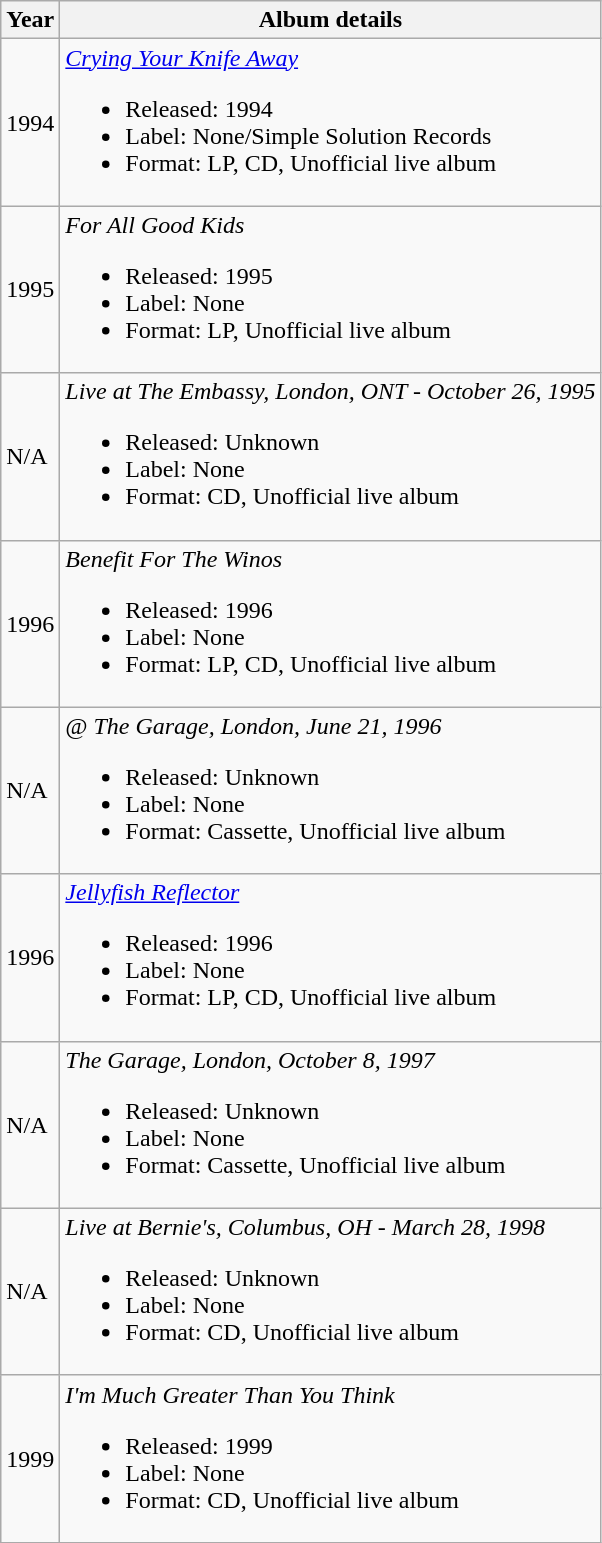<table class="wikitable">
<tr>
<th>Year</th>
<th>Album details</th>
</tr>
<tr>
<td>1994</td>
<td><em><a href='#'>Crying Your Knife Away</a></em><br><ul><li>Released: 1994</li><li>Label: None/Simple Solution Records</li><li>Format: LP, CD, Unofficial live album</li></ul></td>
</tr>
<tr>
<td>1995</td>
<td><em>For All Good Kids</em><br><ul><li>Released: 1995</li><li>Label: None</li><li>Format: LP, Unofficial live album</li></ul></td>
</tr>
<tr>
<td>N/A</td>
<td><em>Live at The Embassy, London, ONT - October 26, 1995</em><br><ul><li>Released: Unknown</li><li>Label: None</li><li>Format: CD, Unofficial live album</li></ul></td>
</tr>
<tr>
<td>1996</td>
<td><em>Benefit For The Winos</em><br><ul><li>Released: 1996</li><li>Label: None</li><li>Format: LP, CD, Unofficial live album</li></ul></td>
</tr>
<tr>
<td>N/A</td>
<td><em>@ The Garage, London, June 21, 1996</em><br><ul><li>Released: Unknown</li><li>Label: None</li><li>Format: Cassette, Unofficial live album</li></ul></td>
</tr>
<tr>
<td>1996</td>
<td><em><a href='#'>Jellyfish Reflector</a></em><br><ul><li>Released: 1996</li><li>Label: None</li><li>Format: LP, CD, Unofficial live album</li></ul></td>
</tr>
<tr>
<td>N/A</td>
<td><em>The Garage, London, October 8, 1997</em><br><ul><li>Released: Unknown</li><li>Label: None</li><li>Format: Cassette, Unofficial live album</li></ul></td>
</tr>
<tr>
<td>N/A</td>
<td><em>Live at Bernie's, Columbus, OH - March 28, 1998</em><br><ul><li>Released: Unknown</li><li>Label: None</li><li>Format: CD, Unofficial live album</li></ul></td>
</tr>
<tr>
<td>1999</td>
<td><em>I'm Much Greater Than You Think</em><br><ul><li>Released: 1999</li><li>Label: None</li><li>Format: CD, Unofficial live album</li></ul></td>
</tr>
</table>
